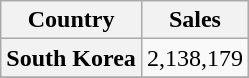<table class="wikitable plainrowheaders">
<tr>
<th>Country</th>
<th>Sales</th>
</tr>
<tr>
<th scope="row">South Korea</th>
<td>2,138,179</td>
</tr>
<tr>
</tr>
</table>
